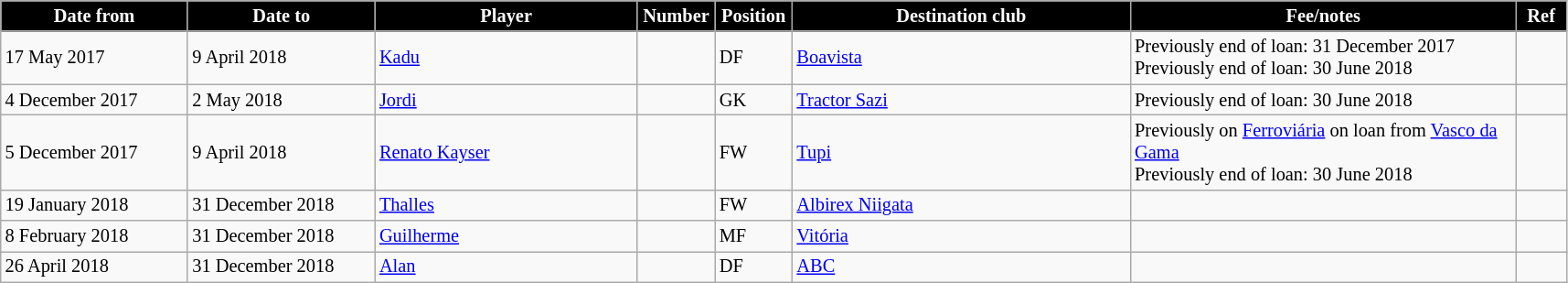<table class="wikitable" style="text-align:left; font-size:85%;">
<tr>
<th style="background:#000000; color:white; width:130px;">Date from</th>
<th style="background:#000000; color:white; width:130px;">Date to</th>
<th style="background:#000000; color:white; width:185px;">Player</th>
<th style="background:#000000; color:white; width:50px;">Number</th>
<th style="background:#000000; color:white; width:50px;">Position</th>
<th style="background:#000000; color:white; width:240px;">Destination club</th>
<th style="background:#000000; color:white; width:275px;">Fee/notes</th>
<th style="background:#000000; color:white; width:30px;">Ref</th>
</tr>
<tr>
<td>17 May 2017</td>
<td>9 April 2018</td>
<td> <a href='#'>Kadu</a></td>
<td></td>
<td>DF</td>
<td> <a href='#'>Boavista</a></td>
<td>Previously end of loan: 31 December 2017<br>Previously end of loan: 30 June 2018</td>
<td></td>
</tr>
<tr>
<td>4 December 2017</td>
<td>2 May 2018</td>
<td> <a href='#'>Jordi</a></td>
<td></td>
<td>GK</td>
<td> <a href='#'>Tractor Sazi</a></td>
<td>Previously end of loan: 30 June 2018</td>
<td></td>
</tr>
<tr>
<td>5 December 2017</td>
<td>9 April 2018</td>
<td> <a href='#'>Renato Kayser</a></td>
<td></td>
<td>FW</td>
<td> <a href='#'>Tupi</a></td>
<td>Previously on <a href='#'>Ferroviária</a> on loan from <a href='#'>Vasco da Gama</a><br>Previously end of loan: 30 June 2018</td>
<td></td>
</tr>
<tr>
<td>19 January 2018</td>
<td>31 December 2018</td>
<td> <a href='#'>Thalles</a></td>
<td></td>
<td>FW</td>
<td> <a href='#'>Albirex Niigata</a></td>
<td></td>
<td></td>
</tr>
<tr>
<td>8 February 2018</td>
<td>31 December 2018</td>
<td> <a href='#'>Guilherme</a></td>
<td></td>
<td>MF</td>
<td> <a href='#'>Vitória</a></td>
<td></td>
<td></td>
</tr>
<tr>
<td>26 April 2018</td>
<td>31 December 2018</td>
<td> <a href='#'>Alan</a></td>
<td></td>
<td>DF</td>
<td> <a href='#'>ABC</a></td>
<td></td>
<td></td>
</tr>
</table>
